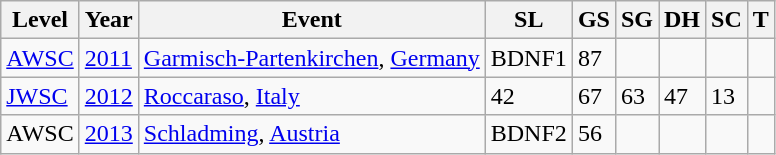<table class="wikitable sortable">
<tr>
<th>Level</th>
<th>Year</th>
<th>Event</th>
<th>SL</th>
<th>GS</th>
<th>SG</th>
<th>DH</th>
<th>SC</th>
<th>T</th>
</tr>
<tr>
<td><a href='#'>AWSC</a></td>
<td><a href='#'>2011</a></td>
<td> <a href='#'>Garmisch-Partenkirchen</a>, <a href='#'>Germany</a></td>
<td>BDNF1</td>
<td>87</td>
<td></td>
<td></td>
<td></td>
<td></td>
</tr>
<tr>
<td><a href='#'>JWSC</a></td>
<td><a href='#'>2012</a></td>
<td> <a href='#'>Roccaraso</a>, <a href='#'>Italy</a></td>
<td>42</td>
<td>67</td>
<td>63</td>
<td>47</td>
<td>13</td>
<td></td>
</tr>
<tr>
<td>AWSC</td>
<td><a href='#'>2013</a></td>
<td> <a href='#'>Schladming</a>, <a href='#'>Austria</a></td>
<td>BDNF2</td>
<td>56</td>
<td></td>
<td></td>
<td></td>
<td></td>
</tr>
</table>
